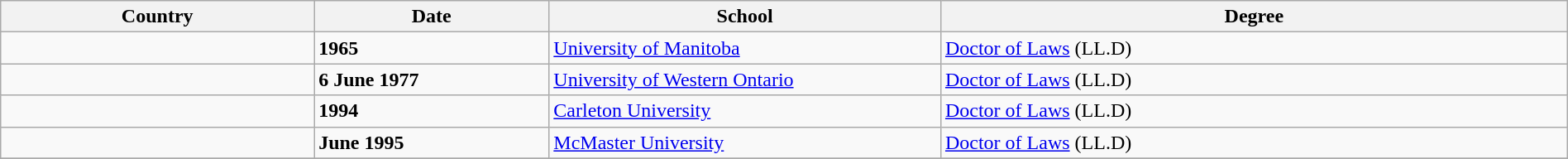<table class="wikitable" style="width:100%;">
<tr>
<th style="width:20%;">Country</th>
<th style="width:15%;">Date</th>
<th style="width:25%;">School</th>
<th style="width:40%;">Degree</th>
</tr>
<tr>
<td></td>
<td><strong>1965</strong></td>
<td><a href='#'>University of Manitoba</a></td>
<td><a href='#'>Doctor of Laws</a> (LL.D)  </td>
</tr>
<tr>
<td></td>
<td><strong>6 June 1977</strong></td>
<td><a href='#'>University of Western Ontario</a></td>
<td><a href='#'>Doctor of Laws</a> (LL.D) </td>
</tr>
<tr>
<td></td>
<td><strong>1994</strong></td>
<td><a href='#'>Carleton University</a></td>
<td><a href='#'>Doctor of Laws</a>  (LL.D) </td>
</tr>
<tr>
<td></td>
<td><strong>June 1995</strong></td>
<td><a href='#'>McMaster University</a></td>
<td><a href='#'>Doctor of Laws</a> (LL.D) </td>
</tr>
<tr>
</tr>
</table>
